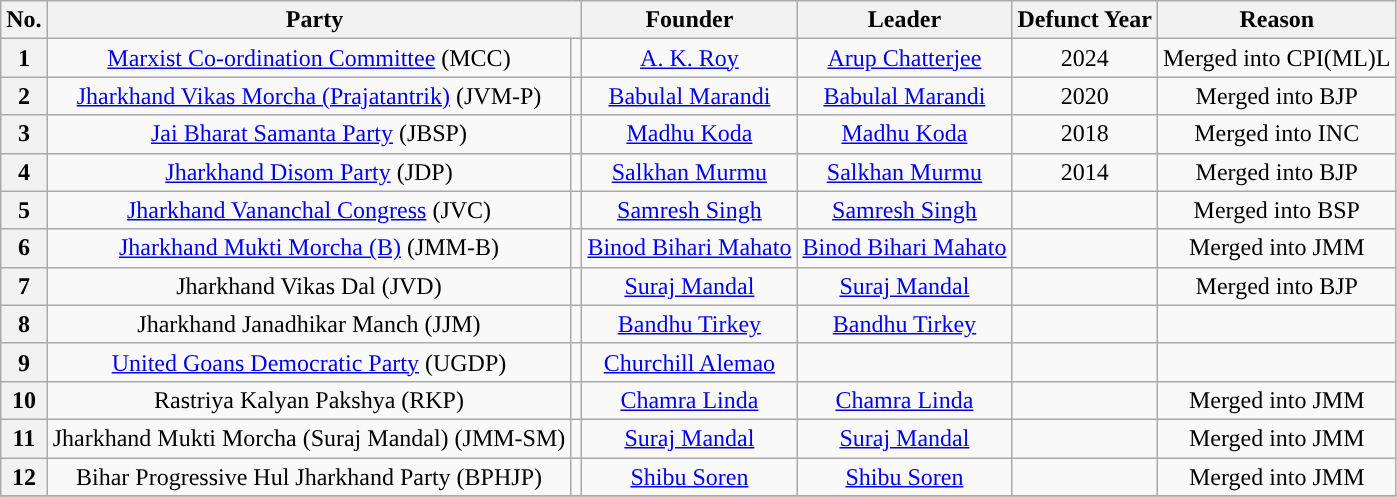<table class="wikitable sortable" style="text-align:center;">
<tr>
<th>No.</th>
<th Colspan=2>Party</th>
<th>Founder</th>
<th>Leader</th>
<th>Defunct Year</th>
<th>Reason</th>
</tr>
<tr>
<th>1</th>
<td><a href='#'>Marxist Co-ordination Committee</a> (MCC)</td>
<td style="background-color:"></td>
<td><a href='#'>A. K. Roy</a></td>
<td><a href='#'>Arup Chatterjee</a></td>
<td>2024</td>
<td>Merged into CPI(ML)L</td>
</tr>
<tr>
<th>2</th>
<td><a href='#'>Jharkhand Vikas Morcha (Prajatantrik)</a> (JVM-P)</td>
<td style="background-color:"></td>
<td><a href='#'>Babulal Marandi</a></td>
<td><a href='#'>Babulal Marandi</a></td>
<td>2020</td>
<td>Merged into BJP</td>
</tr>
<tr>
<th>3</th>
<td><a href='#'>Jai Bharat Samanta Party</a> (JBSP)</td>
<td style="background-color:"></td>
<td><a href='#'>Madhu Koda</a></td>
<td><a href='#'>Madhu Koda</a></td>
<td>2018</td>
<td>Merged into INC</td>
</tr>
<tr>
<th>4</th>
<td><a href='#'>Jharkhand Disom Party</a> (JDP)</td>
<td style="background-color:"></td>
<td><a href='#'>Salkhan Murmu</a></td>
<td><a href='#'>Salkhan Murmu</a></td>
<td>2014</td>
<td>Merged into BJP</td>
</tr>
<tr>
<th>5</th>
<td><a href='#'>Jharkhand Vananchal Congress</a> (JVC)</td>
<td style="background-color:"></td>
<td><a href='#'>Samresh Singh</a></td>
<td><a href='#'>Samresh Singh</a></td>
<td></td>
<td>Merged into BSP</td>
</tr>
<tr>
<th>6</th>
<td><a href='#'>Jharkhand Mukti Morcha (B)</a> (JMM-B)</td>
<td style="background-color:"></td>
<td><a href='#'>Binod Bihari Mahato</a></td>
<td><a href='#'>Binod Bihari Mahato</a></td>
<td></td>
<td>Merged into JMM</td>
</tr>
<tr>
<th>7</th>
<td>Jharkhand Vikas Dal (JVD)</td>
<td style="background-color:"></td>
<td><a href='#'>Suraj Mandal</a></td>
<td><a href='#'>Suraj Mandal</a></td>
<td></td>
<td>Merged into BJP</td>
</tr>
<tr>
<th>8</th>
<td>Jharkhand Janadhikar Manch (JJM)</td>
<td style="background-color:"></td>
<td><a href='#'>Bandhu Tirkey</a></td>
<td><a href='#'>Bandhu Tirkey</a></td>
<td></td>
<td></td>
</tr>
<tr>
<th>9</th>
<td><a href='#'>United Goans Democratic Party</a> (UGDP)</td>
<td style="background-color:"></td>
<td><a href='#'>Churchill Alemao</a></td>
<td></td>
<td></td>
<td></td>
</tr>
<tr>
<th>10</th>
<td>Rastriya Kalyan Pakshya (RKP)</td>
<td style="background-color:"></td>
<td><a href='#'>Chamra Linda</a></td>
<td><a href='#'>Chamra Linda</a></td>
<td></td>
<td>Merged into JMM</td>
</tr>
<tr>
<th>11</th>
<td>Jharkhand Mukti Morcha (Suraj Mandal) (JMM-SM)</td>
<td style="background-color:"></td>
<td><a href='#'>Suraj Mandal</a></td>
<td><a href='#'>Suraj Mandal</a></td>
<td></td>
<td>Merged into JMM</td>
</tr>
<tr>
<th>12</th>
<td>Bihar Progressive Hul Jharkhand Party (BPHJP)</td>
<td style="background-color:"></td>
<td><a href='#'>Shibu Soren</a></td>
<td><a href='#'>Shibu Soren</a></td>
<td></td>
<td>Merged into JMM</td>
</tr>
<tr>
</tr>
</table>
